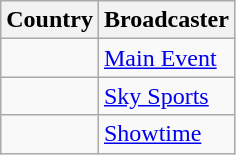<table class="wikitable">
<tr>
<th align=center>Country</th>
<th align=center>Broadcaster</th>
</tr>
<tr>
<td></td>
<td><a href='#'>Main Event</a></td>
</tr>
<tr>
<td></td>
<td><a href='#'>Sky Sports</a></td>
</tr>
<tr>
<td></td>
<td><a href='#'>Showtime</a></td>
</tr>
</table>
